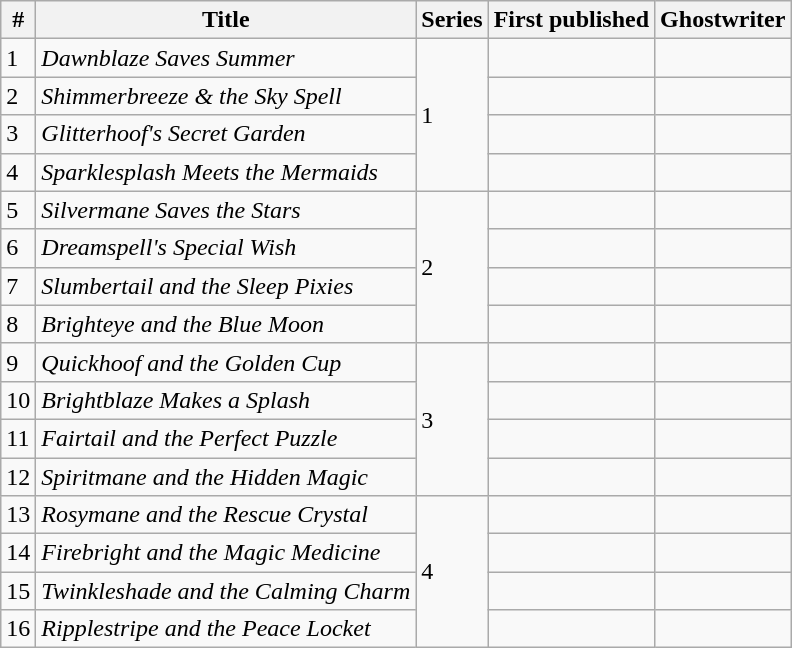<table class="wikitable sortable nowraplinks">
<tr>
<th scope="col">#</th>
<th scope="col">Title</th>
<th scope="col">Series</th>
<th scope="col">First published</th>
<th scope="col">Ghostwriter</th>
</tr>
<tr>
<td bgcolor=>1</td>
<td><em>Dawnblaze Saves Summer</em></td>
<td rowspan=4>1</td>
<td></td>
<td></td>
</tr>
<tr>
<td bgcolor=>2</td>
<td><em>Shimmerbreeze & the Sky Spell</em></td>
<td></td>
<td></td>
</tr>
<tr>
<td bgcolor=>3</td>
<td><em>Glitterhoof's Secret Garden</em></td>
<td></td>
<td></td>
</tr>
<tr>
<td bgcolor=>4</td>
<td><em>Sparklesplash Meets the Mermaids</em></td>
<td></td>
<td></td>
</tr>
<tr>
<td bgcolor=>5</td>
<td><em>Silvermane Saves the Stars</em></td>
<td rowspan=4>2</td>
<td></td>
<td></td>
</tr>
<tr>
<td bgcolor=>6</td>
<td><em>Dreamspell's Special Wish</em></td>
<td></td>
<td></td>
</tr>
<tr>
<td bgcolor=>7</td>
<td><em>Slumbertail and the Sleep Pixies</em></td>
<td></td>
<td></td>
</tr>
<tr>
<td bgcolor=>8</td>
<td><em>Brighteye and the Blue Moon</em></td>
<td></td>
<td></td>
</tr>
<tr>
<td bgcolor=>9</td>
<td><em>Quickhoof and the Golden Cup</em></td>
<td rowspan=4>3</td>
<td></td>
<td></td>
</tr>
<tr>
<td bgcolor=>10</td>
<td><em>Brightblaze Makes a Splash</em></td>
<td></td>
<td></td>
</tr>
<tr>
<td bgcolor=>11</td>
<td><em>Fairtail and the Perfect Puzzle</em></td>
<td></td>
<td></td>
</tr>
<tr>
<td bgcolor=>12</td>
<td><em>Spiritmane and the Hidden Magic</em></td>
<td></td>
<td></td>
</tr>
<tr>
<td bgcolor=>13</td>
<td><em>Rosymane and the Rescue Crystal</em></td>
<td rowspan=4>4</td>
<td></td>
<td></td>
</tr>
<tr>
<td bgcolor=>14</td>
<td><em>Firebright and the Magic Medicine</em></td>
<td></td>
<td></td>
</tr>
<tr>
<td bgcolor=>15</td>
<td><em>Twinkleshade and the Calming Charm</em></td>
<td></td>
<td></td>
</tr>
<tr>
<td bgcolor=>16</td>
<td><em>Ripplestripe and the Peace Locket</em></td>
<td></td>
<td></td>
</tr>
</table>
